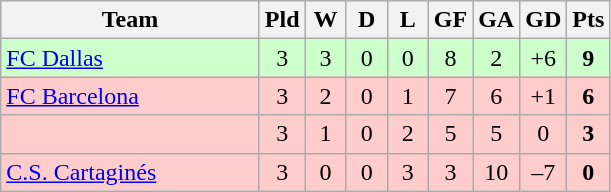<table class="wikitable" style="text-align: center;">
<tr>
<th width=165>Team</th>
<th width=20>Pld</th>
<th width=20>W</th>
<th width=20>D</th>
<th width=20>L</th>
<th width=20>GF</th>
<th width=20>GA</th>
<th width=20>GD</th>
<th width=20>Pts</th>
</tr>
<tr bgcolor= #ccffcc>
<td align=left> <a href='#'>FC Dallas</a></td>
<td>3</td>
<td>3</td>
<td>0</td>
<td>0</td>
<td>8</td>
<td>2</td>
<td>+6</td>
<td><strong>9</strong></td>
</tr>
<tr bgcolor= #ffcccc>
<td align=left> <a href='#'>FC Barcelona</a></td>
<td>3</td>
<td>2</td>
<td>0</td>
<td>1</td>
<td>7</td>
<td>6</td>
<td>+1</td>
<td><strong>6</strong></td>
</tr>
<tr bgcolor= #ffcccc>
<td align=left></td>
<td>3</td>
<td>1</td>
<td>0</td>
<td>2</td>
<td>5</td>
<td>5</td>
<td>0</td>
<td><strong>3</strong></td>
</tr>
<tr bgcolor= #ffcccc>
<td align=left> <a href='#'>C.S. Cartaginés</a></td>
<td>3</td>
<td>0</td>
<td>0</td>
<td>3</td>
<td>3</td>
<td>10</td>
<td>–7</td>
<td><strong>0</strong></td>
</tr>
</table>
